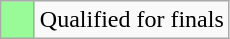<table class="wikitable">
<tr>
<td width=15px bgcolor="#98fb98"></td>
<td>Qualified for finals</td>
</tr>
</table>
